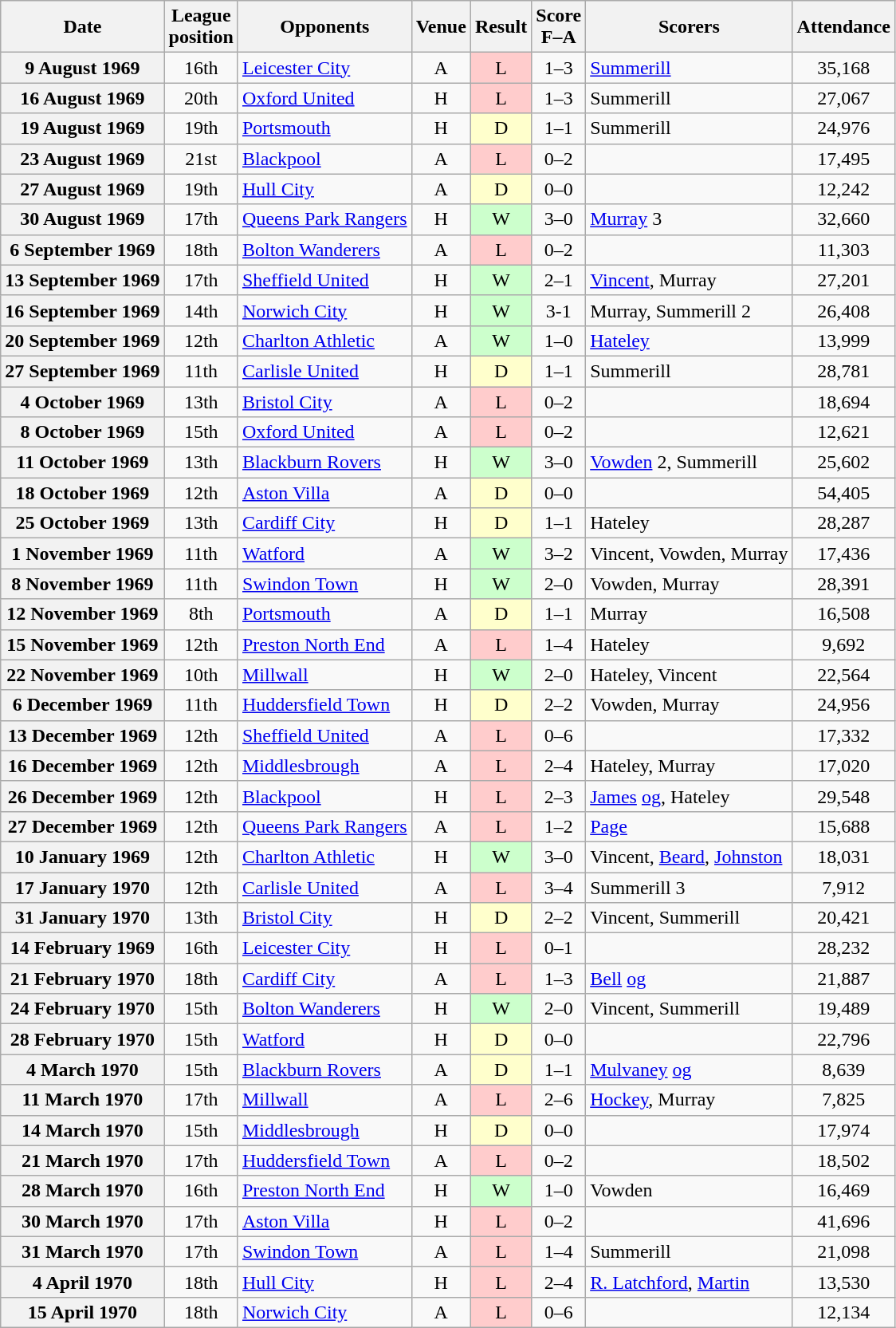<table class="wikitable plainrowheaders" style="text-align:center">
<tr>
<th scope="col">Date</th>
<th scope="col">League<br>position</th>
<th scope="col">Opponents</th>
<th scope="col">Venue</th>
<th scope="col">Result</th>
<th scope="col">Score<br>F–A</th>
<th scope="col">Scorers</th>
<th scope="col">Attendance</th>
</tr>
<tr>
<th scope="row">9 August 1969</th>
<td>16th</td>
<td align="left"><a href='#'>Leicester City</a></td>
<td>A</td>
<td style=background:#fcc>L</td>
<td>1–3</td>
<td align="left"><a href='#'>Summerill</a></td>
<td>35,168</td>
</tr>
<tr>
<th scope="row">16 August 1969</th>
<td>20th</td>
<td align="left"><a href='#'>Oxford United</a></td>
<td>H</td>
<td style=background:#fcc>L</td>
<td>1–3</td>
<td align="left">Summerill</td>
<td>27,067</td>
</tr>
<tr>
<th scope="row">19 August 1969</th>
<td>19th</td>
<td align="left"><a href='#'>Portsmouth</a></td>
<td>H</td>
<td style=background:#ffc>D</td>
<td>1–1</td>
<td align="left">Summerill</td>
<td>24,976</td>
</tr>
<tr>
<th scope="row">23 August 1969</th>
<td>21st</td>
<td align="left"><a href='#'>Blackpool</a></td>
<td>A</td>
<td style=background:#fcc>L</td>
<td>0–2</td>
<td></td>
<td>17,495</td>
</tr>
<tr>
<th scope="row">27 August 1969</th>
<td>19th</td>
<td align="left"><a href='#'>Hull City</a></td>
<td>A</td>
<td style=background:#ffc>D</td>
<td>0–0</td>
<td></td>
<td>12,242</td>
</tr>
<tr>
<th scope="row">30 August 1969</th>
<td>17th</td>
<td align="left"><a href='#'>Queens Park Rangers</a></td>
<td>H</td>
<td style=background:#cfc>W</td>
<td>3–0</td>
<td align="left"><a href='#'>Murray</a> 3</td>
<td>32,660</td>
</tr>
<tr>
<th scope="row">6 September 1969</th>
<td>18th</td>
<td align="left"><a href='#'>Bolton Wanderers</a></td>
<td>A</td>
<td style=background:#fcc>L</td>
<td>0–2</td>
<td></td>
<td>11,303</td>
</tr>
<tr>
<th scope="row">13 September 1969</th>
<td>17th</td>
<td align="left"><a href='#'>Sheffield United</a></td>
<td>H</td>
<td style=background:#cfc>W</td>
<td>2–1</td>
<td align="left"><a href='#'>Vincent</a>, Murray</td>
<td>27,201</td>
</tr>
<tr>
<th scope="row">16 September 1969</th>
<td>14th</td>
<td align="left"><a href='#'>Norwich City</a></td>
<td>H</td>
<td style=background:#cfc>W</td>
<td>3-1</td>
<td align="left">Murray, Summerill 2</td>
<td>26,408</td>
</tr>
<tr>
<th scope="row">20 September 1969</th>
<td>12th</td>
<td align="left"><a href='#'>Charlton Athletic</a></td>
<td>A</td>
<td style=background:#cfc>W</td>
<td>1–0</td>
<td align="left"><a href='#'>Hateley</a></td>
<td>13,999</td>
</tr>
<tr>
<th scope="row">27 September 1969</th>
<td>11th</td>
<td align="left"><a href='#'>Carlisle United</a></td>
<td>H</td>
<td style=background:#ffc>D</td>
<td>1–1</td>
<td align="left">Summerill</td>
<td>28,781</td>
</tr>
<tr>
<th scope="row">4 October 1969</th>
<td>13th</td>
<td align="left"><a href='#'>Bristol City</a></td>
<td>A</td>
<td style=background:#fcc>L</td>
<td>0–2</td>
<td></td>
<td>18,694</td>
</tr>
<tr>
<th scope="row">8 October 1969</th>
<td>15th</td>
<td align="left"><a href='#'>Oxford United</a></td>
<td>A</td>
<td style=background:#fcc>L</td>
<td>0–2</td>
<td></td>
<td>12,621</td>
</tr>
<tr>
<th scope="row">11 October 1969</th>
<td>13th</td>
<td align="left"><a href='#'>Blackburn Rovers</a></td>
<td>H</td>
<td style=background:#cfc>W</td>
<td>3–0</td>
<td align="left"><a href='#'>Vowden</a> 2, Summerill</td>
<td>25,602</td>
</tr>
<tr>
<th scope="row">18 October 1969</th>
<td>12th</td>
<td align="left"><a href='#'>Aston Villa</a></td>
<td>A</td>
<td style=background:#ffc>D</td>
<td>0–0</td>
<td></td>
<td>54,405</td>
</tr>
<tr>
<th scope="row">25 October 1969</th>
<td>13th</td>
<td align="left"><a href='#'>Cardiff City</a></td>
<td>H</td>
<td style=background:#ffc>D</td>
<td>1–1</td>
<td align="left">Hateley</td>
<td>28,287</td>
</tr>
<tr>
<th scope="row">1 November 1969</th>
<td>11th</td>
<td align="left"><a href='#'>Watford</a></td>
<td>A</td>
<td style=background:#cfc>W</td>
<td>3–2</td>
<td align="left">Vincent, Vowden, Murray</td>
<td>17,436</td>
</tr>
<tr>
<th scope="row">8 November 1969</th>
<td>11th</td>
<td align="left"><a href='#'>Swindon Town</a></td>
<td>H</td>
<td style=background:#cfc>W</td>
<td>2–0</td>
<td align="left">Vowden, Murray</td>
<td>28,391</td>
</tr>
<tr>
<th scope="row">12 November 1969</th>
<td>8th</td>
<td align="left"><a href='#'>Portsmouth</a></td>
<td>A</td>
<td style=background:#ffc>D</td>
<td>1–1</td>
<td align="left">Murray</td>
<td>16,508</td>
</tr>
<tr>
<th scope="row">15 November 1969</th>
<td>12th</td>
<td align="left"><a href='#'>Preston North End</a></td>
<td>A</td>
<td style=background:#fcc>L</td>
<td>1–4</td>
<td align="left">Hateley</td>
<td>9,692</td>
</tr>
<tr>
<th scope="row">22 November 1969</th>
<td>10th</td>
<td align="left"><a href='#'>Millwall</a></td>
<td>H</td>
<td style=background:#cfc>W</td>
<td>2–0</td>
<td align="left">Hateley, Vincent</td>
<td>22,564</td>
</tr>
<tr>
<th scope="row">6 December 1969</th>
<td>11th</td>
<td align="left"><a href='#'>Huddersfield Town</a></td>
<td>H</td>
<td style=background:#ffc>D</td>
<td>2–2</td>
<td align="left">Vowden, Murray</td>
<td>24,956</td>
</tr>
<tr>
<th scope="row">13 December 1969</th>
<td>12th</td>
<td align="left"><a href='#'>Sheffield United</a></td>
<td>A</td>
<td style=background:#fcc>L</td>
<td>0–6</td>
<td></td>
<td>17,332</td>
</tr>
<tr>
<th scope="row">16 December 1969</th>
<td>12th</td>
<td align="left"><a href='#'>Middlesbrough</a></td>
<td>A</td>
<td style=background:#fcc>L</td>
<td>2–4</td>
<td align="left">Hateley, Murray</td>
<td>17,020</td>
</tr>
<tr>
<th scope="row">26 December 1969</th>
<td>12th</td>
<td align="left"><a href='#'>Blackpool</a></td>
<td>H</td>
<td style=background:#fcc>L</td>
<td>2–3</td>
<td align="left"><a href='#'>James</a> <a href='#'>og</a>, Hateley</td>
<td>29,548</td>
</tr>
<tr>
<th scope="row">27 December 1969</th>
<td>12th</td>
<td align="left"><a href='#'>Queens Park Rangers</a></td>
<td>A</td>
<td style=background:#fcc>L</td>
<td>1–2</td>
<td align="left"><a href='#'>Page</a></td>
<td>15,688</td>
</tr>
<tr>
<th scope="row">10 January 1969</th>
<td>12th</td>
<td align="left"><a href='#'>Charlton Athletic</a></td>
<td>H</td>
<td style=background:#cfc>W</td>
<td>3–0</td>
<td align="left">Vincent, <a href='#'>Beard</a>, <a href='#'>Johnston</a></td>
<td>18,031</td>
</tr>
<tr>
<th scope="row">17 January 1970</th>
<td>12th</td>
<td align="left"><a href='#'>Carlisle United</a></td>
<td>A</td>
<td style=background:#fcc>L</td>
<td>3–4</td>
<td align="left">Summerill 3</td>
<td>7,912</td>
</tr>
<tr>
<th scope="row">31 January 1970</th>
<td>13th</td>
<td align="left"><a href='#'>Bristol City</a></td>
<td>H</td>
<td style=background:#ffc>D</td>
<td>2–2</td>
<td align="left">Vincent, Summerill</td>
<td>20,421</td>
</tr>
<tr>
<th scope="row">14 February 1969</th>
<td>16th</td>
<td align="left"><a href='#'>Leicester City</a></td>
<td>H</td>
<td style=background:#fcc>L</td>
<td>0–1</td>
<td></td>
<td>28,232</td>
</tr>
<tr>
<th scope="row">21 February 1970</th>
<td>18th</td>
<td align="left"><a href='#'>Cardiff City</a></td>
<td>A</td>
<td style=background:#fcc>L</td>
<td>1–3</td>
<td align="left"><a href='#'>Bell</a> <a href='#'>og</a></td>
<td>21,887</td>
</tr>
<tr>
<th scope="row">24 February 1970</th>
<td>15th</td>
<td align="left"><a href='#'>Bolton Wanderers</a></td>
<td>H</td>
<td style=background:#cfc>W</td>
<td>2–0</td>
<td align="left">Vincent, Summerill</td>
<td>19,489</td>
</tr>
<tr>
<th scope="row">28 February 1970</th>
<td>15th</td>
<td align="left"><a href='#'>Watford</a></td>
<td>H</td>
<td style=background:#ffc>D</td>
<td>0–0</td>
<td></td>
<td>22,796</td>
</tr>
<tr>
<th scope="row">4 March 1970</th>
<td>15th</td>
<td align="left"><a href='#'>Blackburn Rovers</a></td>
<td>A</td>
<td style=background:#ffc>D</td>
<td>1–1</td>
<td align="left"><a href='#'>Mulvaney</a> <a href='#'>og</a></td>
<td>8,639</td>
</tr>
<tr>
<th scope="row">11 March 1970</th>
<td>17th</td>
<td align="left"><a href='#'>Millwall</a></td>
<td>A</td>
<td style=background:#fcc>L</td>
<td>2–6</td>
<td align="left"><a href='#'>Hockey</a>, Murray</td>
<td>7,825</td>
</tr>
<tr>
<th scope="row">14 March 1970</th>
<td>15th</td>
<td align="left"><a href='#'>Middlesbrough</a></td>
<td>H</td>
<td style=background:#ffc>D</td>
<td>0–0</td>
<td></td>
<td>17,974</td>
</tr>
<tr>
<th scope="row">21 March 1970</th>
<td>17th</td>
<td align="left"><a href='#'>Huddersfield Town</a></td>
<td>A</td>
<td style=background:#fcc>L</td>
<td>0–2</td>
<td></td>
<td>18,502</td>
</tr>
<tr>
<th scope="row">28 March 1970</th>
<td>16th</td>
<td align="left"><a href='#'>Preston North End</a></td>
<td>H</td>
<td style=background:#cfc>W</td>
<td>1–0</td>
<td align="left">Vowden</td>
<td>16,469</td>
</tr>
<tr>
<th scope="row">30 March 1970</th>
<td>17th</td>
<td align="left"><a href='#'>Aston Villa</a></td>
<td>H</td>
<td style=background:#fcc>L</td>
<td>0–2</td>
<td></td>
<td>41,696</td>
</tr>
<tr>
<th scope="row">31 March 1970</th>
<td>17th</td>
<td align="left"><a href='#'>Swindon Town</a></td>
<td>A</td>
<td style=background:#fcc>L</td>
<td>1–4</td>
<td align="left">Summerill</td>
<td>21,098</td>
</tr>
<tr>
<th scope="row">4 April 1970</th>
<td>18th</td>
<td align="left"><a href='#'>Hull City</a></td>
<td>H</td>
<td style=background:#fcc>L</td>
<td>2–4</td>
<td align="left"><a href='#'>R. Latchford</a>, <a href='#'>Martin</a></td>
<td>13,530</td>
</tr>
<tr>
<th scope="row">15 April 1970</th>
<td>18th</td>
<td align="left"><a href='#'>Norwich City</a></td>
<td>A</td>
<td style=background:#fcc>L</td>
<td>0–6</td>
<td></td>
<td>12,134</td>
</tr>
</table>
